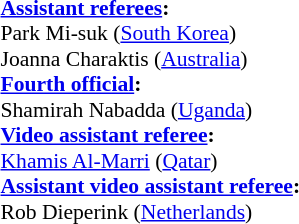<table width=50% style="font-size:90%">
<tr>
<td><br><strong><a href='#'>Assistant referees</a>:</strong>
<br>Park Mi-suk (<a href='#'>South Korea</a>)
<br>Joanna Charaktis (<a href='#'>Australia</a>)
<br><strong><a href='#'>Fourth official</a>:</strong>
<br>Shamirah Nabadda (<a href='#'>Uganda</a>)
<br><strong><a href='#'>Video assistant referee</a>:</strong>
<br><a href='#'>Khamis Al-Marri</a> (<a href='#'>Qatar</a>)
<br><strong><a href='#'>Assistant video assistant referee</a>:</strong>
<br>Rob Dieperink (<a href='#'>Netherlands</a>)</td>
</tr>
</table>
